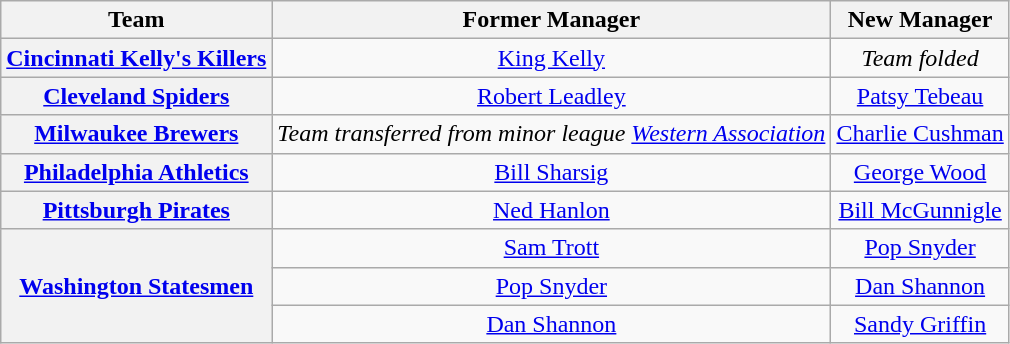<table class="wikitable plainrowheaders" style="text-align:center;">
<tr>
<th scope="col">Team</th>
<th scope="col">Former Manager</th>
<th scope="col">New Manager</th>
</tr>
<tr>
<th scope="row" style="text-align:center;"><a href='#'>Cincinnati Kelly's Killers</a></th>
<td><a href='#'>King Kelly</a></td>
<td><em>Team folded</em></td>
</tr>
<tr>
<th scope="row" style="text-align:center;"><a href='#'>Cleveland Spiders</a></th>
<td><a href='#'>Robert Leadley</a></td>
<td><a href='#'>Patsy Tebeau</a></td>
</tr>
<tr>
<th scope="row" style="text-align:center;"><a href='#'>Milwaukee Brewers</a></th>
<td><em>Team transferred from minor league <a href='#'>Western Association</a></em></td>
<td><a href='#'>Charlie Cushman</a></td>
</tr>
<tr>
<th scope="row" style="text-align:center;"><a href='#'>Philadelphia Athletics</a></th>
<td><a href='#'>Bill Sharsig</a></td>
<td><a href='#'>George Wood</a></td>
</tr>
<tr>
<th scope="row" style="text-align:center;"><a href='#'>Pittsburgh Pirates</a></th>
<td><a href='#'>Ned Hanlon</a></td>
<td><a href='#'>Bill McGunnigle</a></td>
</tr>
<tr>
<th rowspan="3" scope="row" style="text-align:center;"><a href='#'>Washington Statesmen</a></th>
<td><a href='#'>Sam Trott</a></td>
<td><a href='#'>Pop Snyder</a></td>
</tr>
<tr>
<td><a href='#'>Pop Snyder</a></td>
<td><a href='#'>Dan Shannon</a></td>
</tr>
<tr>
<td><a href='#'>Dan Shannon</a></td>
<td><a href='#'>Sandy Griffin</a></td>
</tr>
</table>
